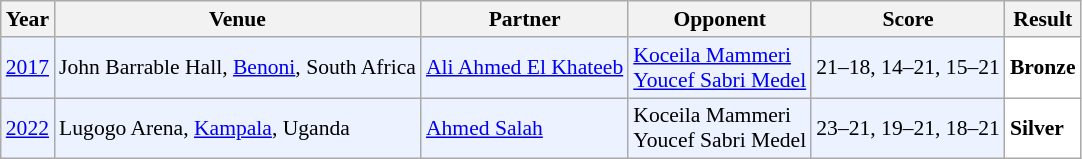<table class="sortable wikitable" style="font-size: 90%;">
<tr>
<th>Year</th>
<th>Venue</th>
<th>Partner</th>
<th>Opponent</th>
<th>Score</th>
<th>Result</th>
</tr>
<tr style="background:#ECF2FF">
<td align="center"><a href='#'>2017</a></td>
<td align="left">John Barrable Hall, <a href='#'>Benoni</a>, South Africa</td>
<td align="left"> <a href='#'>Ali Ahmed El Khateeb</a></td>
<td align="left"> <a href='#'>Koceila Mammeri</a><br> <a href='#'>Youcef Sabri Medel</a></td>
<td align="left">21–18, 14–21, 15–21</td>
<td style="text-align:left; background:white"> <strong>Bronze</strong></td>
</tr>
<tr style="background:#ECF2FF">
<td align="center"><a href='#'>2022</a></td>
<td align="left">Lugogo Arena, <a href='#'>Kampala</a>, Uganda</td>
<td align="left"> <a href='#'>Ahmed Salah</a></td>
<td align="left"> Koceila Mammeri <br> Youcef Sabri Medel</td>
<td align="left">23–21, 19–21, 18–21</td>
<td style="text-align:left; background:white"> <strong>Silver</strong></td>
</tr>
</table>
